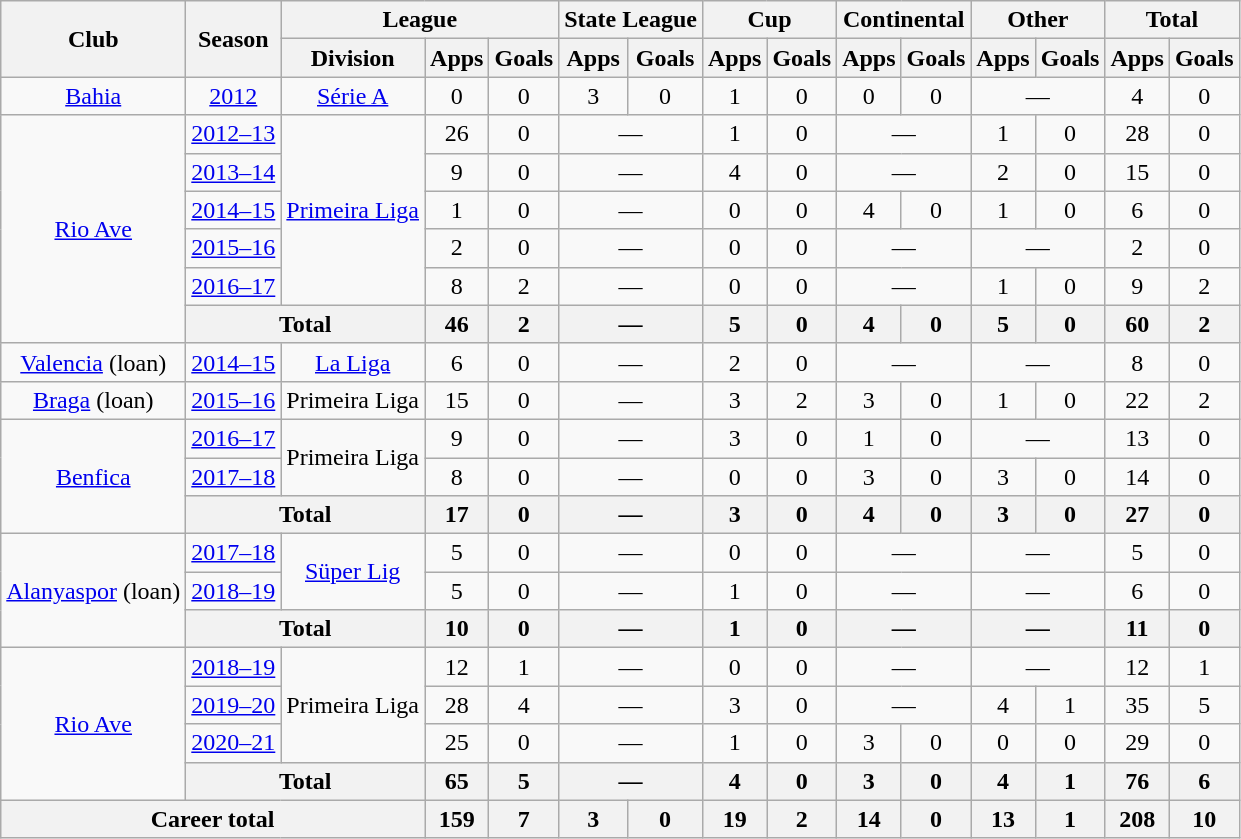<table class="wikitable" style="text-align:center">
<tr>
<th rowspan="2">Club</th>
<th rowspan="2">Season</th>
<th colspan="3">League</th>
<th colspan="2">State League</th>
<th colspan="2">Cup</th>
<th colspan="2">Continental</th>
<th colspan="2">Other</th>
<th colspan="2">Total</th>
</tr>
<tr>
<th>Division</th>
<th>Apps</th>
<th>Goals</th>
<th>Apps</th>
<th>Goals</th>
<th>Apps</th>
<th>Goals</th>
<th>Apps</th>
<th>Goals</th>
<th>Apps</th>
<th>Goals</th>
<th>Apps</th>
<th>Goals</th>
</tr>
<tr>
<td><a href='#'>Bahia</a></td>
<td><a href='#'>2012</a></td>
<td><a href='#'>Série A</a></td>
<td>0</td>
<td>0</td>
<td>3</td>
<td>0</td>
<td>1</td>
<td>0</td>
<td>0</td>
<td>0</td>
<td colspan="2">—</td>
<td>4</td>
<td>0</td>
</tr>
<tr>
<td rowspan="6"><a href='#'>Rio Ave</a></td>
<td><a href='#'>2012–13</a></td>
<td rowspan="5"><a href='#'>Primeira Liga</a></td>
<td>26</td>
<td>0</td>
<td colspan="2">—</td>
<td>1</td>
<td>0</td>
<td colspan="2">—</td>
<td>1</td>
<td>0</td>
<td>28</td>
<td>0</td>
</tr>
<tr>
<td><a href='#'>2013–14</a></td>
<td>9</td>
<td>0</td>
<td colspan="2">—</td>
<td>4</td>
<td>0</td>
<td colspan="2">—</td>
<td>2</td>
<td>0</td>
<td>15</td>
<td>0</td>
</tr>
<tr>
<td><a href='#'>2014–15</a></td>
<td>1</td>
<td>0</td>
<td colspan="2">—</td>
<td>0</td>
<td>0</td>
<td>4</td>
<td>0</td>
<td>1</td>
<td>0</td>
<td>6</td>
<td>0</td>
</tr>
<tr>
<td><a href='#'>2015–16</a></td>
<td>2</td>
<td>0</td>
<td colspan="2">—</td>
<td>0</td>
<td>0</td>
<td colspan="2">—</td>
<td colspan="2">—</td>
<td>2</td>
<td>0</td>
</tr>
<tr>
<td><a href='#'>2016–17</a></td>
<td>8</td>
<td>2</td>
<td colspan="2">—</td>
<td>0</td>
<td>0</td>
<td colspan="2">—</td>
<td>1</td>
<td>0</td>
<td>9</td>
<td>2</td>
</tr>
<tr>
<th colspan="2">Total</th>
<th>46</th>
<th>2</th>
<th colspan="2">—</th>
<th>5</th>
<th>0</th>
<th>4</th>
<th>0</th>
<th>5</th>
<th>0</th>
<th>60</th>
<th>2</th>
</tr>
<tr>
<td><a href='#'>Valencia</a> (loan)</td>
<td><a href='#'>2014–15</a></td>
<td><a href='#'>La Liga</a></td>
<td>6</td>
<td>0</td>
<td colspan="2">—</td>
<td>2</td>
<td>0</td>
<td colspan="2">—</td>
<td colspan="2">—</td>
<td>8</td>
<td>0</td>
</tr>
<tr>
<td><a href='#'>Braga</a> (loan)</td>
<td><a href='#'>2015–16</a></td>
<td>Primeira Liga</td>
<td>15</td>
<td>0</td>
<td colspan="2">—</td>
<td>3</td>
<td>2</td>
<td>3</td>
<td>0</td>
<td>1</td>
<td>0</td>
<td>22</td>
<td>2</td>
</tr>
<tr>
<td rowspan="3"><a href='#'>Benfica</a></td>
<td><a href='#'>2016–17</a></td>
<td rowspan="2">Primeira Liga</td>
<td>9</td>
<td>0</td>
<td colspan="2">—</td>
<td>3</td>
<td>0</td>
<td>1</td>
<td>0</td>
<td colspan="2">—</td>
<td>13</td>
<td>0</td>
</tr>
<tr>
<td><a href='#'>2017–18</a></td>
<td>8</td>
<td>0</td>
<td colspan="2">—</td>
<td>0</td>
<td>0</td>
<td>3</td>
<td>0</td>
<td>3</td>
<td>0</td>
<td>14</td>
<td>0</td>
</tr>
<tr>
<th colspan="2">Total</th>
<th>17</th>
<th>0</th>
<th colspan="2">—</th>
<th>3</th>
<th>0</th>
<th>4</th>
<th>0</th>
<th>3</th>
<th>0</th>
<th>27</th>
<th>0</th>
</tr>
<tr>
<td rowspan="3"><a href='#'>Alanyaspor</a> (loan)</td>
<td><a href='#'>2017–18</a></td>
<td rowspan="2"><a href='#'>Süper Lig</a></td>
<td>5</td>
<td>0</td>
<td colspan="2">—</td>
<td>0</td>
<td>0</td>
<td colspan="2">—</td>
<td colspan="2">—</td>
<td>5</td>
<td>0</td>
</tr>
<tr>
<td><a href='#'>2018–19</a></td>
<td>5</td>
<td>0</td>
<td colspan="2">—</td>
<td>1</td>
<td>0</td>
<td colspan="2">—</td>
<td colspan="2">—</td>
<td>6</td>
<td>0</td>
</tr>
<tr>
<th colspan="2">Total</th>
<th>10</th>
<th>0</th>
<th colspan="2">—</th>
<th>1</th>
<th>0</th>
<th colspan="2">—</th>
<th colspan="2">—</th>
<th>11</th>
<th>0</th>
</tr>
<tr>
<td rowspan="4"><a href='#'>Rio Ave</a></td>
<td><a href='#'>2018–19</a></td>
<td rowspan="3">Primeira Liga</td>
<td>12</td>
<td>1</td>
<td colspan="2">—</td>
<td>0</td>
<td>0</td>
<td colspan="2">—</td>
<td colspan="2">—</td>
<td>12</td>
<td>1</td>
</tr>
<tr>
<td><a href='#'>2019–20</a></td>
<td>28</td>
<td>4</td>
<td colspan="2">—</td>
<td>3</td>
<td>0</td>
<td colspan="2">—</td>
<td>4</td>
<td>1</td>
<td>35</td>
<td>5</td>
</tr>
<tr>
<td><a href='#'>2020–21</a></td>
<td>25</td>
<td>0</td>
<td colspan="2">—</td>
<td>1</td>
<td>0</td>
<td>3</td>
<td>0</td>
<td>0</td>
<td>0</td>
<td>29</td>
<td>0</td>
</tr>
<tr>
<th colspan="2">Total</th>
<th>65</th>
<th>5</th>
<th colspan="2">—</th>
<th>4</th>
<th>0</th>
<th>3</th>
<th>0</th>
<th>4</th>
<th>1</th>
<th>76</th>
<th>6</th>
</tr>
<tr>
<th colspan="3">Career total</th>
<th>159</th>
<th>7</th>
<th>3</th>
<th>0</th>
<th>19</th>
<th>2</th>
<th>14</th>
<th>0</th>
<th>13</th>
<th>1</th>
<th>208</th>
<th>10</th>
</tr>
</table>
